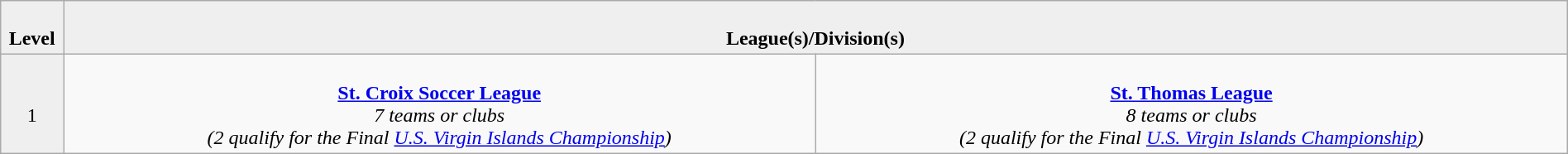<table class="wikitable" style="text-align:center; width:100%;">
<tr style="background:#efefef;">
<td style="width:4%; text-align:center;"><br><strong>Level</strong></td>
<td colspan="12"  style="width:96%; text-align:center;"><br><strong>League(s)/Division(s)</strong></td>
</tr>
<tr>
<td style="text-align:center; width:4%; background:#efefef;"><br>1</td>
<td colspan="6" style="width:48%;"><br><strong><a href='#'>St. Croix Soccer League</a></strong><br>
<em>7 teams or clubs <br> (2 qualify for the Final <a href='#'>U.S. Virgin Islands Championship</a>)</em></td>
<td colspan="6" style="width:48%;"><br><strong><a href='#'>St. Thomas League</a></strong><br>
<em>8 teams or clubs <br> (2 qualify for the Final <a href='#'>U.S. Virgin Islands Championship</a>)</em></td>
</tr>
</table>
